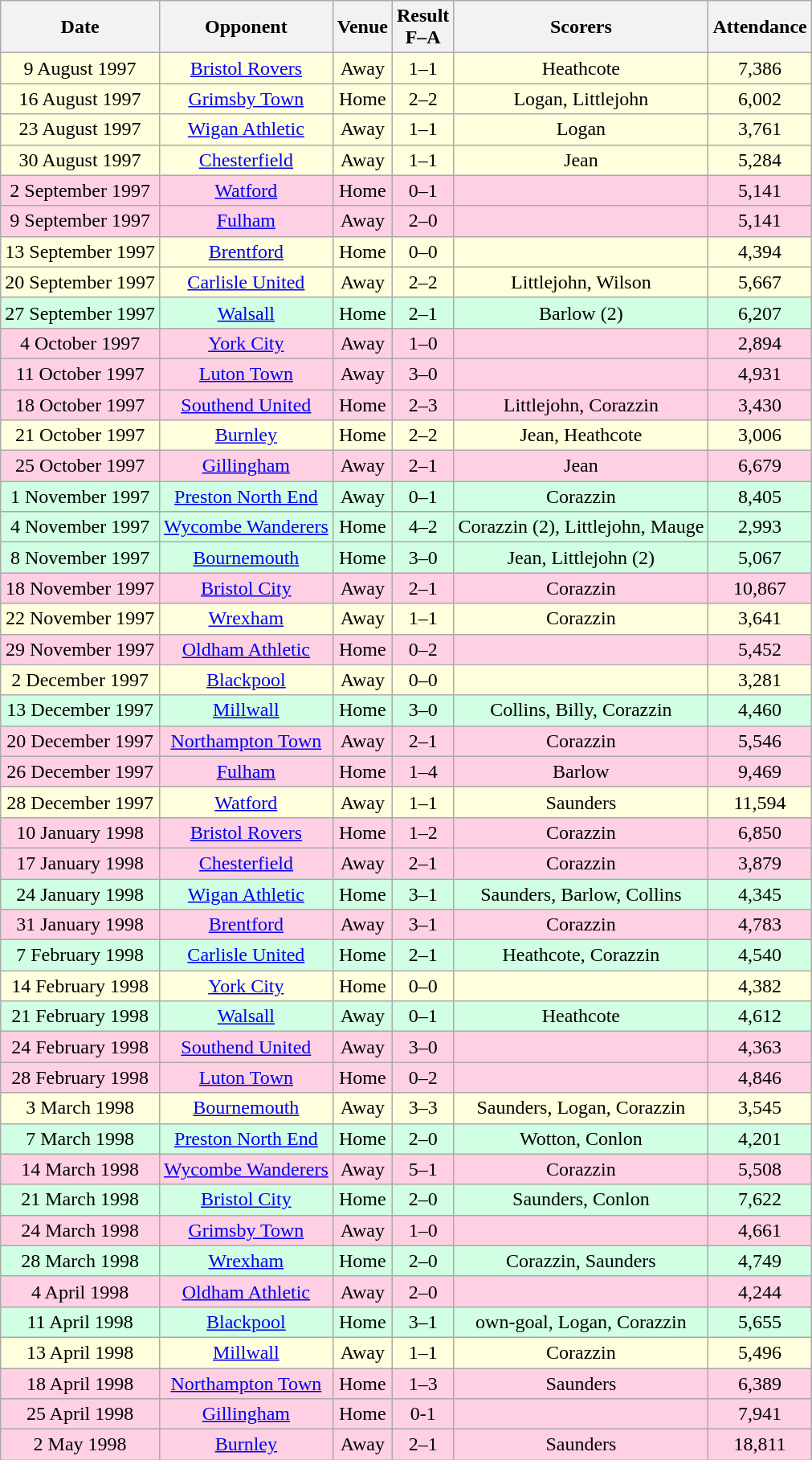<table class="wikitable sortable" style="text-align: center;">
<tr>
<th>Date</th>
<th>Opponent</th>
<th>Venue</th>
<th>Result<br>F–A</th>
<th class=unsortable>Scorers</th>
<th>Attendance</th>
</tr>
<tr style="background-color: #ffffdd;">
<td>9 August 1997</td>
<td><a href='#'>Bristol Rovers</a></td>
<td>Away</td>
<td>1–1</td>
<td>Heathcote</td>
<td>7,386</td>
</tr>
<tr style="background-color: #ffffdd;">
<td>16 August 1997</td>
<td><a href='#'>Grimsby Town</a></td>
<td>Home</td>
<td>2–2</td>
<td>Logan, Littlejohn</td>
<td>6,002</td>
</tr>
<tr style="background-color: #ffffdd;">
<td>23 August 1997</td>
<td><a href='#'>Wigan Athletic</a></td>
<td>Away</td>
<td>1–1</td>
<td>Logan</td>
<td>3,761</td>
</tr>
<tr style="background-color: #ffffdd;">
<td>30 August 1997</td>
<td><a href='#'>Chesterfield</a></td>
<td>Away</td>
<td>1–1</td>
<td>Jean</td>
<td>5,284</td>
</tr>
<tr style="background-color: #ffd0e3;">
<td>2 September 1997</td>
<td><a href='#'>Watford</a></td>
<td>Home</td>
<td>0–1</td>
<td></td>
<td>5,141</td>
</tr>
<tr style="background-color: #ffd0e3;">
<td>9 September 1997</td>
<td><a href='#'>Fulham</a></td>
<td>Away</td>
<td>2–0</td>
<td></td>
<td>5,141</td>
</tr>
<tr style="background-color: #ffffdd;">
<td>13 September 1997</td>
<td><a href='#'>Brentford</a></td>
<td>Home</td>
<td>0–0</td>
<td></td>
<td>4,394</td>
</tr>
<tr style="background-color: #ffffdd;">
<td>20 September 1997</td>
<td><a href='#'>Carlisle United</a></td>
<td>Away</td>
<td>2–2</td>
<td>Littlejohn, Wilson</td>
<td>5,667</td>
</tr>
<tr style="background-color: #d0ffe3;">
<td>27 September 1997</td>
<td><a href='#'>Walsall</a></td>
<td>Home</td>
<td>2–1</td>
<td>Barlow (2)</td>
<td>6,207</td>
</tr>
<tr style="background-color: #ffd0e3;">
<td>4 October 1997</td>
<td><a href='#'>York City</a></td>
<td>Away</td>
<td>1–0</td>
<td></td>
<td>2,894</td>
</tr>
<tr style="background-color: #ffd0e3;">
<td>11 October 1997</td>
<td><a href='#'>Luton Town</a></td>
<td>Away</td>
<td>3–0</td>
<td></td>
<td>4,931</td>
</tr>
<tr style="background-color: #ffd0e3;">
<td>18 October 1997</td>
<td><a href='#'>Southend United</a></td>
<td>Home</td>
<td>2–3</td>
<td>Littlejohn, Corazzin</td>
<td>3,430</td>
</tr>
<tr style="background-color: #ffffdd;">
<td>21 October 1997</td>
<td><a href='#'>Burnley</a></td>
<td>Home</td>
<td>2–2</td>
<td>Jean, Heathcote</td>
<td>3,006</td>
</tr>
<tr style="background-color: #ffd0e3;">
<td>25 October 1997</td>
<td><a href='#'>Gillingham</a></td>
<td>Away</td>
<td>2–1</td>
<td>Jean</td>
<td>6,679</td>
</tr>
<tr style="background-color: #d0ffe3;">
<td>1 November 1997</td>
<td><a href='#'>Preston North End</a></td>
<td>Away</td>
<td>0–1</td>
<td>Corazzin</td>
<td>8,405</td>
</tr>
<tr style="background-color: #d0ffe3;">
<td>4 November 1997</td>
<td><a href='#'>Wycombe Wanderers</a></td>
<td>Home</td>
<td>4–2</td>
<td>Corazzin (2), Littlejohn, Mauge</td>
<td>2,993</td>
</tr>
<tr style="background-color: #d0ffe3;">
<td>8 November 1997</td>
<td><a href='#'>Bournemouth</a></td>
<td>Home</td>
<td>3–0</td>
<td>Jean, Littlejohn (2)</td>
<td>5,067</td>
</tr>
<tr style="background-color: #ffd0e3;">
<td>18 November 1997</td>
<td><a href='#'>Bristol City</a></td>
<td>Away</td>
<td>2–1</td>
<td>Corazzin</td>
<td>10,867</td>
</tr>
<tr style="background-color: #ffffdd;">
<td>22 November 1997</td>
<td><a href='#'>Wrexham</a></td>
<td>Away</td>
<td>1–1</td>
<td>Corazzin</td>
<td>3,641</td>
</tr>
<tr style="background-color: #ffd0e3;">
<td>29 November 1997</td>
<td><a href='#'>Oldham Athletic</a></td>
<td>Home</td>
<td>0–2</td>
<td></td>
<td>5,452</td>
</tr>
<tr style="background-color: #ffffdd;">
<td>2 December 1997</td>
<td><a href='#'>Blackpool</a></td>
<td>Away</td>
<td>0–0</td>
<td></td>
<td>3,281</td>
</tr>
<tr style="background-color: #d0ffe3;">
<td>13 December 1997</td>
<td><a href='#'>Millwall</a></td>
<td>Home</td>
<td>3–0</td>
<td>Collins, Billy, Corazzin</td>
<td>4,460</td>
</tr>
<tr style="background-color: #ffd0e3;">
<td>20 December 1997</td>
<td><a href='#'>Northampton Town</a></td>
<td>Away</td>
<td>2–1</td>
<td>Corazzin</td>
<td>5,546</td>
</tr>
<tr style="background-color: #ffd0e3;">
<td>26 December 1997</td>
<td><a href='#'>Fulham</a></td>
<td>Home</td>
<td>1–4</td>
<td>Barlow</td>
<td>9,469</td>
</tr>
<tr style="background-color: #ffffdd;">
<td>28 December 1997</td>
<td><a href='#'>Watford</a></td>
<td>Away</td>
<td>1–1</td>
<td>Saunders</td>
<td>11,594</td>
</tr>
<tr style="background-color: #ffd0e3;">
<td>10 January 1998</td>
<td><a href='#'>Bristol Rovers</a></td>
<td>Home</td>
<td>1–2</td>
<td>Corazzin</td>
<td>6,850</td>
</tr>
<tr style="background-color: #ffd0e3;">
<td>17 January 1998</td>
<td><a href='#'>Chesterfield</a></td>
<td>Away</td>
<td>2–1</td>
<td>Corazzin</td>
<td>3,879</td>
</tr>
<tr style="background-color: #d0ffe3;">
<td>24 January 1998</td>
<td><a href='#'>Wigan Athletic</a></td>
<td>Home</td>
<td>3–1</td>
<td>Saunders, Barlow, Collins</td>
<td>4,345</td>
</tr>
<tr style="background-color: #ffd0e3;">
<td>31 January 1998</td>
<td><a href='#'>Brentford</a></td>
<td>Away</td>
<td>3–1</td>
<td>Corazzin</td>
<td>4,783</td>
</tr>
<tr style="background-color: #d0ffe3;">
<td>7 February 1998</td>
<td><a href='#'>Carlisle United</a></td>
<td>Home</td>
<td>2–1</td>
<td>Heathcote, Corazzin</td>
<td>4,540</td>
</tr>
<tr style="background-color: #ffffdd;">
<td>14 February 1998</td>
<td><a href='#'>York City</a></td>
<td>Home</td>
<td>0–0</td>
<td></td>
<td>4,382</td>
</tr>
<tr style="background-color: #d0ffe3;">
<td>21 February 1998</td>
<td><a href='#'>Walsall</a></td>
<td>Away</td>
<td>0–1</td>
<td>Heathcote</td>
<td>4,612</td>
</tr>
<tr style="background-color: #ffd0e3;">
<td>24 February 1998</td>
<td><a href='#'>Southend United</a></td>
<td>Away</td>
<td>3–0</td>
<td></td>
<td>4,363</td>
</tr>
<tr style="background-color: #ffd0e3;">
<td>28 February 1998</td>
<td><a href='#'>Luton Town</a></td>
<td>Home</td>
<td>0–2</td>
<td></td>
<td>4,846</td>
</tr>
<tr style="background-color: #ffffdd;">
<td>3 March 1998</td>
<td><a href='#'>Bournemouth</a></td>
<td>Away</td>
<td>3–3</td>
<td>Saunders, Logan, Corazzin</td>
<td>3,545</td>
</tr>
<tr style="background-color: #d0ffe3;">
<td>7 March 1998</td>
<td><a href='#'>Preston North End</a></td>
<td>Home</td>
<td>2–0</td>
<td>Wotton, Conlon</td>
<td>4,201</td>
</tr>
<tr style="background-color: #ffd0e3;">
<td>14 March 1998</td>
<td><a href='#'>Wycombe Wanderers</a></td>
<td>Away</td>
<td>5–1</td>
<td>Corazzin</td>
<td>5,508</td>
</tr>
<tr style="background-color: #d0ffe3;">
<td>21 March 1998</td>
<td><a href='#'>Bristol City</a></td>
<td>Home</td>
<td>2–0</td>
<td>Saunders, Conlon</td>
<td>7,622</td>
</tr>
<tr style="background-color: #ffd0e3;">
<td>24 March 1998</td>
<td><a href='#'>Grimsby Town</a></td>
<td>Away</td>
<td>1–0</td>
<td></td>
<td>4,661</td>
</tr>
<tr style="background-color: #d0ffe3;">
<td>28 March 1998</td>
<td><a href='#'>Wrexham</a></td>
<td>Home</td>
<td>2–0</td>
<td>Corazzin, Saunders</td>
<td>4,749</td>
</tr>
<tr style="background-color: #ffd0e3;">
<td>4 April 1998</td>
<td><a href='#'>Oldham Athletic</a></td>
<td>Away</td>
<td>2–0</td>
<td></td>
<td>4,244</td>
</tr>
<tr style="background-color: #d0ffe3;">
<td>11 April 1998</td>
<td><a href='#'>Blackpool</a></td>
<td>Home</td>
<td>3–1</td>
<td>own-goal, Logan, Corazzin</td>
<td>5,655</td>
</tr>
<tr style="background-color: #ffffdd;">
<td>13 April 1998</td>
<td><a href='#'>Millwall</a></td>
<td>Away</td>
<td>1–1</td>
<td>Corazzin</td>
<td>5,496</td>
</tr>
<tr style="background-color: #ffd0e3;">
<td>18 April 1998</td>
<td><a href='#'>Northampton Town</a></td>
<td>Home</td>
<td>1–3</td>
<td>Saunders</td>
<td>6,389</td>
</tr>
<tr style="background-color: #ffd0e3;">
<td>25 April 1998</td>
<td><a href='#'>Gillingham</a></td>
<td>Home</td>
<td>0-1</td>
<td></td>
<td>7,941</td>
</tr>
<tr style="background-color: #ffd0e3;">
<td>2 May 1998</td>
<td><a href='#'>Burnley</a></td>
<td>Away</td>
<td>2–1</td>
<td>Saunders</td>
<td>18,811</td>
</tr>
</table>
